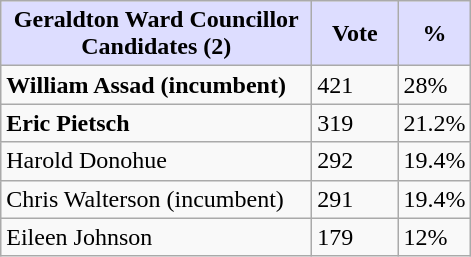<table class="wikitable">
<tr>
<th style="background:#ddf; width:200px;">Geraldton Ward Councillor Candidates (2)</th>
<th style="background:#ddf; width:50px;">Vote</th>
<th style="background:#ddf; width:30px;">%</th>
</tr>
<tr>
<td><strong>William Assad (incumbent)</strong></td>
<td>421</td>
<td>28%</td>
</tr>
<tr>
<td><strong>Eric Pietsch</strong></td>
<td>319</td>
<td>21.2%</td>
</tr>
<tr>
<td>Harold Donohue</td>
<td>292</td>
<td>19.4%</td>
</tr>
<tr>
<td>Chris Walterson (incumbent)</td>
<td>291</td>
<td>19.4%</td>
</tr>
<tr>
<td>Eileen Johnson</td>
<td>179</td>
<td>12%</td>
</tr>
</table>
